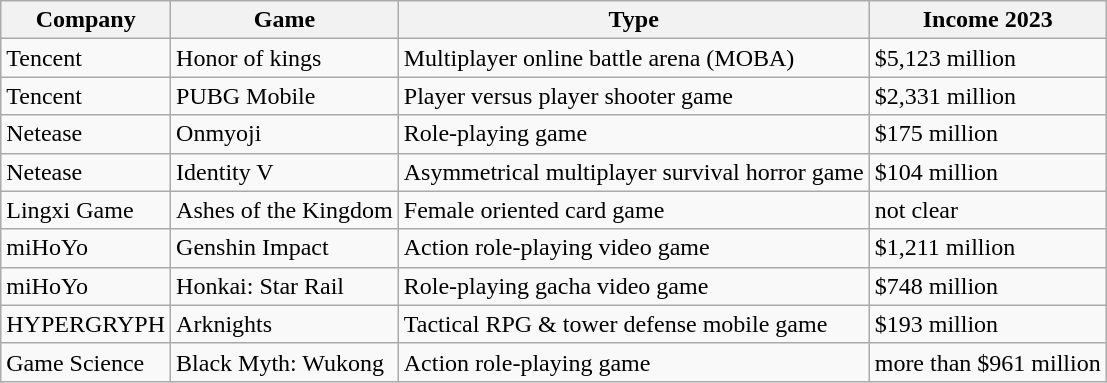<table class="wikitable">
<tr>
<th>Company</th>
<th>Game</th>
<th>Type</th>
<th>Income 2023</th>
</tr>
<tr>
<td>Tencent</td>
<td>Honor of kings</td>
<td>Multiplayer online battle arena (MOBA)</td>
<td>$5,123 million</td>
</tr>
<tr>
<td>Tencent</td>
<td>PUBG Mobile</td>
<td>Player versus player shooter game</td>
<td>$2,331 million</td>
</tr>
<tr>
<td>Netease</td>
<td>Onmyoji</td>
<td>Role-playing game</td>
<td>$175 million</td>
</tr>
<tr>
<td>Netease</td>
<td>Identity V</td>
<td>Asymmetrical multiplayer survival horror game</td>
<td>$104 million</td>
</tr>
<tr>
<td>Lingxi Game</td>
<td>Ashes of the Kingdom</td>
<td>Female oriented card game</td>
<td>not clear</td>
</tr>
<tr>
<td>miHoYo</td>
<td>Genshin Impact</td>
<td>Action role-playing video game</td>
<td>$1,211 million</td>
</tr>
<tr>
<td>miHoYo</td>
<td>Honkai: Star Rail</td>
<td>Role-playing gacha video game</td>
<td>$748 million</td>
</tr>
<tr>
<td>HYPERGRYPH</td>
<td>Arknights</td>
<td>Tactical RPG & tower defense mobile game</td>
<td>$193 million</td>
</tr>
<tr>
<td>Game Science</td>
<td>Black Myth: Wukong</td>
<td>Action role-playing game</td>
<td>more than $961 million</td>
</tr>
</table>
